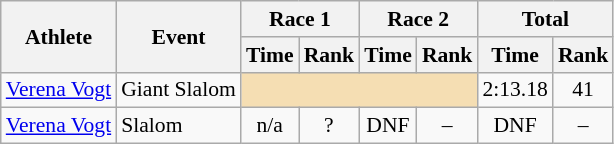<table class="wikitable" style="font-size:90%">
<tr>
<th rowspan="2">Athlete</th>
<th rowspan="2">Event</th>
<th colspan="2">Race 1</th>
<th colspan="2">Race 2</th>
<th colspan="2">Total</th>
</tr>
<tr>
<th>Time</th>
<th>Rank</th>
<th>Time</th>
<th>Rank</th>
<th>Time</th>
<th>Rank</th>
</tr>
<tr>
<td><a href='#'>Verena Vogt</a></td>
<td>Giant Slalom</td>
<td colspan="4" bgcolor="wheat"></td>
<td align="center">2:13.18</td>
<td align="center">41</td>
</tr>
<tr>
<td><a href='#'>Verena Vogt</a></td>
<td>Slalom</td>
<td align="center">n/a</td>
<td align="center">?</td>
<td align="center">DNF</td>
<td align="center">–</td>
<td align="center">DNF</td>
<td align="center">–</td>
</tr>
</table>
